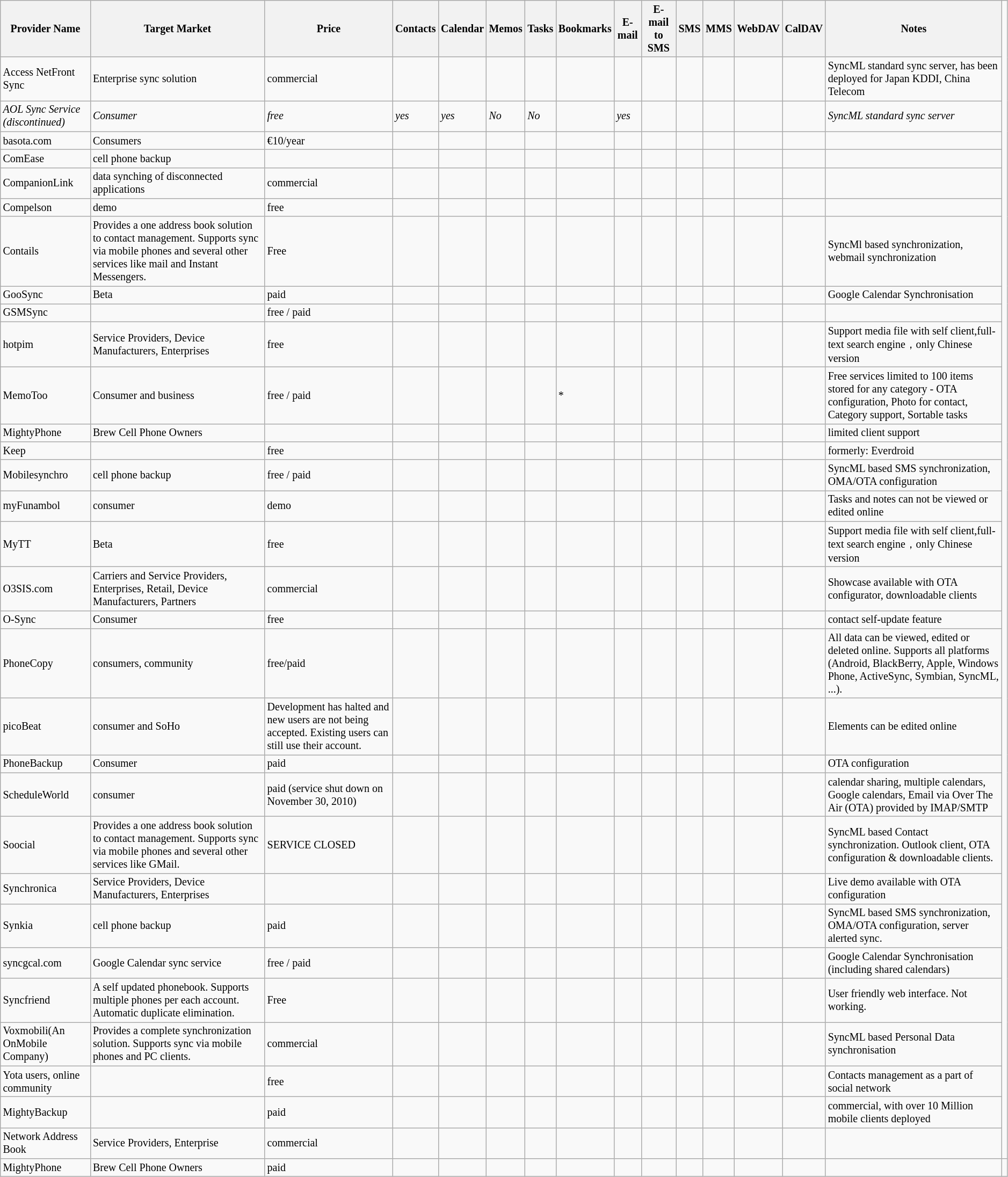<table class="sortable wikitable" style="font-size: smaller">
<tr>
<th>Provider Name</th>
<th>Target Market</th>
<th>Price</th>
<th>Contacts</th>
<th>Calendar</th>
<th>Memos</th>
<th>Tasks</th>
<th>Bookmarks</th>
<th>E-mail</th>
<th>E-mail to SMS</th>
<th>SMS</th>
<th>MMS</th>
<th>WebDAV</th>
<th>CalDAV</th>
<th>Notes</th>
</tr>
<tr>
<td>Access NetFront Sync</td>
<td>Enterprise sync solution</td>
<td>commercial</td>
<td></td>
<td></td>
<td></td>
<td></td>
<td></td>
<td></td>
<td></td>
<td></td>
<td></td>
<td></td>
<td></td>
<td>SyncML standard sync server, has been deployed for Japan KDDI, China Telecom</td>
</tr>
<tr>
<td><em>AOL Sync Service (discontinued)</em></td>
<td><em>Consumer</em></td>
<td><em>free</em></td>
<td><em>yes</em></td>
<td><em>yes</em></td>
<td><em>No</em></td>
<td><em>No</em></td>
<td></td>
<td><em>yes</em></td>
<td></td>
<td></td>
<td></td>
<td></td>
<td></td>
<td><em>SyncML standard sync server</em></td>
</tr>
<tr>
<td>basota.com</td>
<td>Consumers</td>
<td>€10/year</td>
<td></td>
<td></td>
<td></td>
<td></td>
<td></td>
<td></td>
<td></td>
<td></td>
<td></td>
<td></td>
<td></td>
<td></td>
</tr>
<tr>
<td>ComEase</td>
<td>cell phone backup</td>
<td></td>
<td></td>
<td></td>
<td></td>
<td></td>
<td></td>
<td></td>
<td></td>
<td></td>
<td></td>
<td></td>
<td></td>
<td></td>
</tr>
<tr>
<td>CompanionLink</td>
<td>data synching of disconnected applications</td>
<td>commercial</td>
<td></td>
<td></td>
<td></td>
<td></td>
<td></td>
<td></td>
<td></td>
<td></td>
<td></td>
<td></td>
<td></td>
<td></td>
</tr>
<tr>
<td>Compelson</td>
<td>demo</td>
<td>free</td>
<td></td>
<td></td>
<td></td>
<td></td>
<td></td>
<td></td>
<td></td>
<td></td>
<td></td>
<td></td>
<td></td>
<td></td>
</tr>
<tr>
<td>Contails</td>
<td>Provides a one address book solution to contact management. Supports sync via mobile phones and several other services like mail and Instant Messengers.</td>
<td>Free</td>
<td></td>
<td></td>
<td></td>
<td></td>
<td></td>
<td></td>
<td></td>
<td></td>
<td></td>
<td></td>
<td></td>
<td>SyncMl based synchronization, webmail synchronization</td>
</tr>
<tr>
<td>GooSync</td>
<td>Beta</td>
<td>paid</td>
<td></td>
<td></td>
<td></td>
<td></td>
<td></td>
<td></td>
<td></td>
<td></td>
<td></td>
<td></td>
<td></td>
<td>Google Calendar Synchronisation</td>
</tr>
<tr>
<td>GSMSync</td>
<td></td>
<td>free / paid</td>
<td></td>
<td></td>
<td></td>
<td></td>
<td></td>
<td></td>
<td></td>
<td></td>
<td></td>
<td></td>
<td></td>
<td></td>
</tr>
<tr>
<td>hotpim</td>
<td>Service Providers, Device Manufacturers, Enterprises</td>
<td>free</td>
<td></td>
<td></td>
<td></td>
<td></td>
<td></td>
<td></td>
<td></td>
<td></td>
<td></td>
<td></td>
<td></td>
<td>Support media file with self client,full-text search engine，only Chinese version</td>
</tr>
<tr>
<td>MemoToo</td>
<td>Consumer and business</td>
<td>free / paid</td>
<td></td>
<td></td>
<td></td>
<td></td>
<td>*</td>
<td></td>
<td></td>
<td></td>
<td></td>
<td></td>
<td></td>
<td>Free services limited to 100 items stored for any category - OTA configuration, Photo for contact, Category support, Sortable tasks</td>
</tr>
<tr>
<td>MightyPhone</td>
<td>Brew Cell Phone Owners</td>
<td></td>
<td></td>
<td></td>
<td></td>
<td></td>
<td></td>
<td></td>
<td></td>
<td></td>
<td></td>
<td></td>
<td></td>
<td>limited client support</td>
</tr>
<tr>
<td>Keep</td>
<td></td>
<td>free</td>
<td></td>
<td></td>
<td></td>
<td></td>
<td></td>
<td></td>
<td></td>
<td></td>
<td></td>
<td></td>
<td></td>
<td>formerly: Everdroid</td>
</tr>
<tr>
<td>Mobilesynchro</td>
<td>cell phone backup</td>
<td>free / paid</td>
<td></td>
<td></td>
<td></td>
<td></td>
<td></td>
<td></td>
<td></td>
<td></td>
<td></td>
<td></td>
<td></td>
<td>SyncML based SMS synchronization, OMA/OTA configuration</td>
</tr>
<tr>
<td>myFunambol</td>
<td>consumer</td>
<td>demo</td>
<td></td>
<td></td>
<td></td>
<td></td>
<td></td>
<td></td>
<td></td>
<td></td>
<td></td>
<td></td>
<td></td>
<td>Tasks and notes can not be viewed or edited online</td>
</tr>
<tr>
<td>MyTT</td>
<td>Beta</td>
<td>free</td>
<td></td>
<td></td>
<td></td>
<td></td>
<td></td>
<td></td>
<td></td>
<td></td>
<td></td>
<td></td>
<td></td>
<td>Support media file with self client,full-text search engine，only Chinese version</td>
</tr>
<tr>
<td>O3SIS.com</td>
<td>Carriers and Service Providers, Enterprises, Retail, Device Manufacturers, Partners</td>
<td>commercial</td>
<td></td>
<td></td>
<td></td>
<td></td>
<td></td>
<td></td>
<td></td>
<td></td>
<td></td>
<td></td>
<td></td>
<td>Showcase available with OTA configurator, downloadable clients</td>
</tr>
<tr>
<td>O-Sync</td>
<td>Consumer</td>
<td>free</td>
<td></td>
<td></td>
<td></td>
<td></td>
<td></td>
<td></td>
<td></td>
<td></td>
<td></td>
<td></td>
<td></td>
<td>contact self-update feature</td>
</tr>
<tr>
<td>PhoneCopy</td>
<td>consumers, community</td>
<td>free/paid</td>
<td></td>
<td></td>
<td></td>
<td></td>
<td></td>
<td></td>
<td></td>
<td></td>
<td></td>
<td></td>
<td></td>
<td>All data can be viewed, edited or deleted online. Supports all platforms (Android, BlackBerry, Apple, Windows Phone, ActiveSync, Symbian, SyncML, ...).</td>
</tr>
<tr>
<td>picoBeat</td>
<td>consumer and SoHo</td>
<td>Development has halted and new users are not being accepted. Existing users can still use their account.</td>
<td></td>
<td></td>
<td></td>
<td></td>
<td></td>
<td></td>
<td></td>
<td></td>
<td></td>
<td></td>
<td></td>
<td>Elements can be edited online</td>
</tr>
<tr>
<td>PhoneBackup</td>
<td>Consumer</td>
<td>paid</td>
<td></td>
<td></td>
<td></td>
<td></td>
<td></td>
<td></td>
<td></td>
<td></td>
<td></td>
<td></td>
<td></td>
<td>OTA configuration</td>
</tr>
<tr>
<td>ScheduleWorld</td>
<td>consumer</td>
<td>paid (service shut down on November 30, 2010)</td>
<td></td>
<td></td>
<td></td>
<td></td>
<td></td>
<td></td>
<td></td>
<td></td>
<td></td>
<td></td>
<td></td>
<td>calendar sharing, multiple calendars, Google calendars, Email via Over The Air (OTA) provided by IMAP/SMTP</td>
</tr>
<tr>
<td>Soocial</td>
<td>Provides a one address book solution to contact management.  Supports sync via mobile phones and several other services like GMail.</td>
<td>SERVICE CLOSED</td>
<td></td>
<td></td>
<td></td>
<td></td>
<td></td>
<td></td>
<td></td>
<td></td>
<td></td>
<td></td>
<td></td>
<td>SyncML based Contact synchronization. Outlook client, OTA configuration & downloadable clients.</td>
</tr>
<tr>
<td>Synchronica</td>
<td>Service Providers, Device Manufacturers, Enterprises</td>
<td></td>
<td></td>
<td></td>
<td></td>
<td></td>
<td></td>
<td></td>
<td></td>
<td></td>
<td></td>
<td></td>
<td></td>
<td>Live demo available with OTA configuration</td>
</tr>
<tr>
<td>Synkia</td>
<td>cell phone backup</td>
<td>paid</td>
<td></td>
<td></td>
<td></td>
<td></td>
<td></td>
<td></td>
<td></td>
<td></td>
<td></td>
<td></td>
<td></td>
<td>SyncML based SMS synchronization, OMA/OTA configuration, server alerted sync.</td>
</tr>
<tr>
<td>syncgcal.com</td>
<td>Google Calendar sync service</td>
<td>free / paid</td>
<td></td>
<td></td>
<td></td>
<td></td>
<td></td>
<td></td>
<td></td>
<td></td>
<td></td>
<td></td>
<td></td>
<td>Google Calendar Synchronisation (including shared calendars)</td>
</tr>
<tr>
<td>Syncfriend</td>
<td>A self updated phonebook. Supports multiple phones per each account. Automatic duplicate elimination.</td>
<td>Free</td>
<td></td>
<td></td>
<td></td>
<td></td>
<td></td>
<td></td>
<td></td>
<td></td>
<td></td>
<td></td>
<td></td>
<td>User friendly web interface. Not working.</td>
</tr>
<tr>
<td>Voxmobili(An OnMobile Company)</td>
<td>Provides a complete synchronization solution.  Supports sync via mobile phones and PC clients.</td>
<td>commercial</td>
<td></td>
<td></td>
<td></td>
<td></td>
<td></td>
<td></td>
<td></td>
<td></td>
<td></td>
<td></td>
<td></td>
<td>SyncML based Personal Data synchronisation</td>
</tr>
<tr>
<td>Yota users, online community</td>
<td></td>
<td>free</td>
<td></td>
<td></td>
<td></td>
<td></td>
<td></td>
<td></td>
<td></td>
<td></td>
<td></td>
<td></td>
<td></td>
<td>Contacts management as a part of social network</td>
</tr>
<tr>
<td>MightyBackup</td>
<td></td>
<td>paid</td>
<td></td>
<td></td>
<td></td>
<td></td>
<td></td>
<td></td>
<td></td>
<td></td>
<td></td>
<td></td>
<td></td>
<td>commercial, with over 10 Million mobile clients deployed</td>
</tr>
<tr>
<td>Network Address Book</td>
<td>Service Providers, Enterprise</td>
<td>commercial</td>
<td></td>
<td></td>
<td></td>
<td></td>
<td></td>
<td></td>
<td></td>
<td></td>
<td></td>
<td></td>
<td></td>
<td></td>
</tr>
<tr>
<td>MightyPhone</td>
<td>Brew Cell Phone Owners</td>
<td>paid</td>
<td></td>
<td></td>
<td></td>
<td></td>
<td></td>
<td></td>
<td></td>
<td></td>
<td></td>
<td></td>
<td></td>
<td></td>
<td></td>
</tr>
</table>
